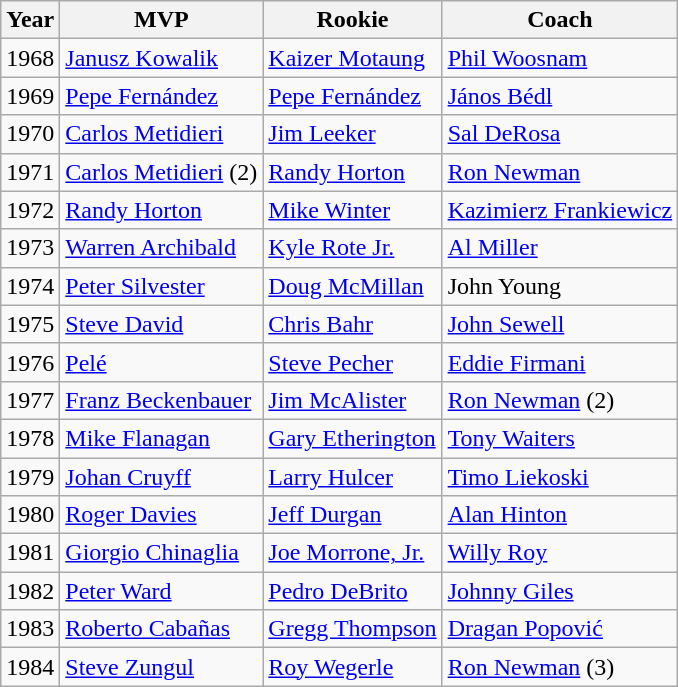<table class="wikitable">
<tr ">
<th>Year</th>
<th>MVP</th>
<th>Rookie</th>
<th>Coach</th>
</tr>
<tr>
<td>1968</td>
<td> <a href='#'>Janusz Kowalik</a></td>
<td> <a href='#'>Kaizer Motaung</a></td>
<td> <a href='#'>Phil Woosnam</a></td>
</tr>
<tr>
<td>1969</td>
<td> <a href='#'>Pepe Fernández</a></td>
<td> <a href='#'>Pepe Fernández</a></td>
<td> <a href='#'>János Bédl</a></td>
</tr>
<tr>
<td>1970</td>
<td> <a href='#'>Carlos Metidieri</a></td>
<td> <a href='#'>Jim Leeker</a></td>
<td> <a href='#'>Sal DeRosa</a></td>
</tr>
<tr>
<td>1971</td>
<td> <a href='#'>Carlos Metidieri</a> (2)</td>
<td> <a href='#'>Randy Horton</a></td>
<td> <a href='#'>Ron Newman</a></td>
</tr>
<tr>
<td>1972</td>
<td> <a href='#'>Randy Horton</a></td>
<td> <a href='#'>Mike Winter</a></td>
<td> <a href='#'>Kazimierz Frankiewicz</a></td>
</tr>
<tr>
<td>1973</td>
<td> <a href='#'>Warren Archibald</a></td>
<td> <a href='#'>Kyle Rote Jr.</a></td>
<td> <a href='#'>Al Miller</a></td>
</tr>
<tr>
<td>1974</td>
<td> <a href='#'>Peter Silvester</a></td>
<td> <a href='#'>Doug McMillan</a></td>
<td> John Young</td>
</tr>
<tr>
<td>1975</td>
<td> <a href='#'>Steve David</a></td>
<td> <a href='#'>Chris Bahr</a></td>
<td> <a href='#'>John Sewell</a></td>
</tr>
<tr>
<td>1976</td>
<td> <a href='#'>Pelé</a></td>
<td> <a href='#'>Steve Pecher</a></td>
<td> <a href='#'>Eddie Firmani</a></td>
</tr>
<tr>
<td>1977</td>
<td> <a href='#'>Franz Beckenbauer</a></td>
<td> <a href='#'>Jim McAlister</a></td>
<td> <a href='#'>Ron Newman</a> (2)</td>
</tr>
<tr>
<td>1978</td>
<td> <a href='#'>Mike Flanagan</a></td>
<td> <a href='#'>Gary Etherington</a></td>
<td> <a href='#'>Tony Waiters</a></td>
</tr>
<tr>
<td>1979</td>
<td> <a href='#'>Johan Cruyff</a></td>
<td> <a href='#'>Larry Hulcer</a></td>
<td> <a href='#'>Timo Liekoski</a></td>
</tr>
<tr>
<td>1980</td>
<td> <a href='#'>Roger Davies</a></td>
<td> <a href='#'>Jeff Durgan</a></td>
<td> <a href='#'>Alan Hinton</a></td>
</tr>
<tr>
<td>1981</td>
<td> <a href='#'>Giorgio Chinaglia</a></td>
<td> <a href='#'>Joe Morrone, Jr.</a></td>
<td> <a href='#'>Willy Roy</a></td>
</tr>
<tr>
<td>1982</td>
<td> <a href='#'>Peter Ward</a></td>
<td> <a href='#'>Pedro DeBrito</a></td>
<td> <a href='#'>Johnny Giles</a></td>
</tr>
<tr>
<td>1983</td>
<td> <a href='#'>Roberto Cabañas</a></td>
<td> <a href='#'>Gregg Thompson</a></td>
<td> <a href='#'>Dragan Popović</a></td>
</tr>
<tr>
<td>1984</td>
<td> <a href='#'>Steve Zungul</a></td>
<td> <a href='#'>Roy Wegerle</a></td>
<td> <a href='#'>Ron Newman</a> (3)</td>
</tr>
</table>
